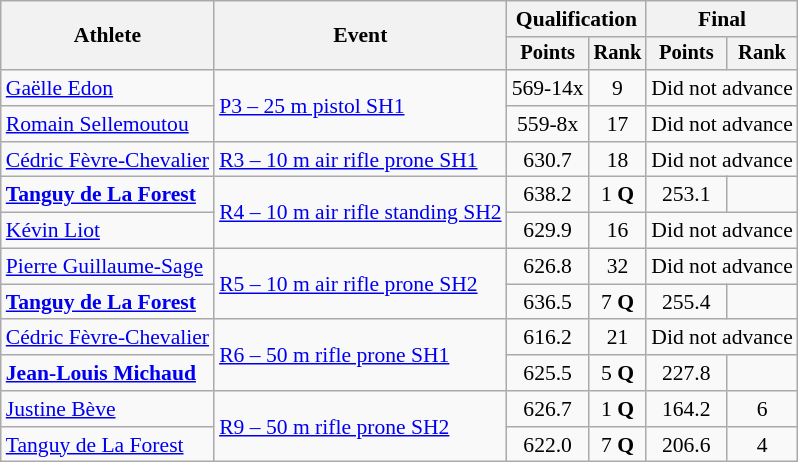<table class="wikitable" style="font-size:90%">
<tr>
<th rowspan="2">Athlete</th>
<th rowspan="2">Event</th>
<th colspan="2">Qualification</th>
<th colspan="2">Final</th>
</tr>
<tr style="font-size:95%">
<th>Points</th>
<th>Rank</th>
<th>Points</th>
<th>Rank</th>
</tr>
<tr align=center>
<td align=left><a href='#'>Gaëlle Edon</a></td>
<td align=left rowspan=2><a href='#'>P3 – 25 m pistol SH1</a></td>
<td>569-14x</td>
<td>9</td>
<td colspan=2>Did not advance</td>
</tr>
<tr align=center>
<td align=left><a href='#'>Romain Sellemoutou</a></td>
<td>559-8x</td>
<td>17</td>
<td colspan=2>Did not advance</td>
</tr>
<tr align=center>
<td align=left><a href='#'>Cédric Fèvre-Chevalier</a></td>
<td align=left><a href='#'>R3 – 10 m air rifle prone SH1</a></td>
<td>630.7</td>
<td>18</td>
<td colspan=2>Did not advance</td>
</tr>
<tr align=center>
<td align=left><strong><a href='#'>Tanguy de La Forest</a></strong></td>
<td align=left rowspan=2><a href='#'>R4 – 10 m air rifle standing SH2</a></td>
<td>638.2</td>
<td>1 <strong>Q</strong></td>
<td>253.1</td>
<td></td>
</tr>
<tr align=center>
<td align=left><a href='#'>Kévin Liot</a></td>
<td>629.9</td>
<td>16</td>
<td colspan=2>Did not advance</td>
</tr>
<tr align=center>
<td align=left><a href='#'>Pierre Guillaume-Sage</a></td>
<td align=left rowspan=2><a href='#'>R5 – 10 m air rifle prone SH2</a></td>
<td>626.8</td>
<td>32</td>
<td colspan=2>Did not advance</td>
</tr>
<tr align=center>
<td align=left><strong><a href='#'>Tanguy de La Forest</a></strong></td>
<td>636.5</td>
<td>7 <strong>Q</strong></td>
<td>255.4</td>
<td></td>
</tr>
<tr align=center>
<td align=left><a href='#'>Cédric Fèvre-Chevalier</a></td>
<td align=left rowspan=2><a href='#'>R6 – 50 m rifle prone SH1</a></td>
<td>616.2</td>
<td>21</td>
<td colspan=2>Did not advance</td>
</tr>
<tr align=center>
<td align=left><strong><a href='#'>Jean-Louis Michaud</a></strong></td>
<td>625.5</td>
<td>5 <strong>Q</strong></td>
<td>227.8</td>
<td></td>
</tr>
<tr align=center>
<td align=left><a href='#'>Justine Bève</a></td>
<td align=left rowspan=2><a href='#'>R9 – 50 m rifle prone SH2</a></td>
<td>626.7</td>
<td>1 <strong>Q</strong></td>
<td>164.2</td>
<td>6</td>
</tr>
<tr align=center>
<td align=left><a href='#'>Tanguy de La Forest</a></td>
<td>622.0</td>
<td>7 <strong>Q</strong></td>
<td>206.6</td>
<td>4</td>
</tr>
</table>
